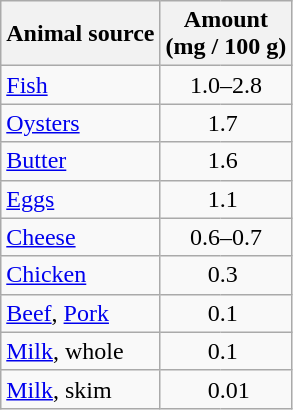<table class="wikitable">
<tr>
<th>Animal source</th>
<th colspan=2>Amount<br> (mg / 100 g)</th>
</tr>
<tr>
<td><a href='#'>Fish</a></td>
<td colspan=2 style="text-align:center;">1.0–2.8</td>
</tr>
<tr>
<td><a href='#'>Oysters</a></td>
<td style="text-align:right; padding-right:0; border-right-style:none;">  1</td>
<td style="padding-left:0; border-left-style:none;">.7</td>
</tr>
<tr>
<td><a href='#'>Butter</a></td>
<td style="text-align:right; padding-right:0; border-right-style:none;">1</td>
<td style="padding-left:0; border-left-style:none;">.6</td>
</tr>
<tr>
<td><a href='#'>Eggs</a></td>
<td style="text-align:right; padding-right:0; border-right-style:none;">1</td>
<td style="padding-left:0; border-left-style:none;">.1</td>
</tr>
<tr>
<td><a href='#'>Cheese</a></td>
<td colspan=2 style="text-align:center;">0.6–0.7</td>
</tr>
<tr>
<td><a href='#'>Chicken</a></td>
<td style="text-align:right; padding-right:0; border-right-style:none;">0</td>
<td style="padding-left:0; border-left-style:none;">.3</td>
</tr>
<tr>
<td><a href='#'>Beef</a>, <a href='#'>Pork</a></td>
<td style="text-align:right; padding-right:0; border-right-style:none;">0</td>
<td style="padding-left:0; border-left-style:none;">.1</td>
</tr>
<tr>
<td><a href='#'>Milk</a>, whole</td>
<td style="text-align:right; padding-right:0; border-right-style:none;">0</td>
<td style="padding-left:0; border-left-style:none;">.1</td>
</tr>
<tr>
<td><a href='#'>Milk</a>, skim</td>
<td style="text-align:right; padding-right:0; border-right-style:none;">0</td>
<td style="padding-left:0; border-left-style:none;">.01</td>
</tr>
</table>
